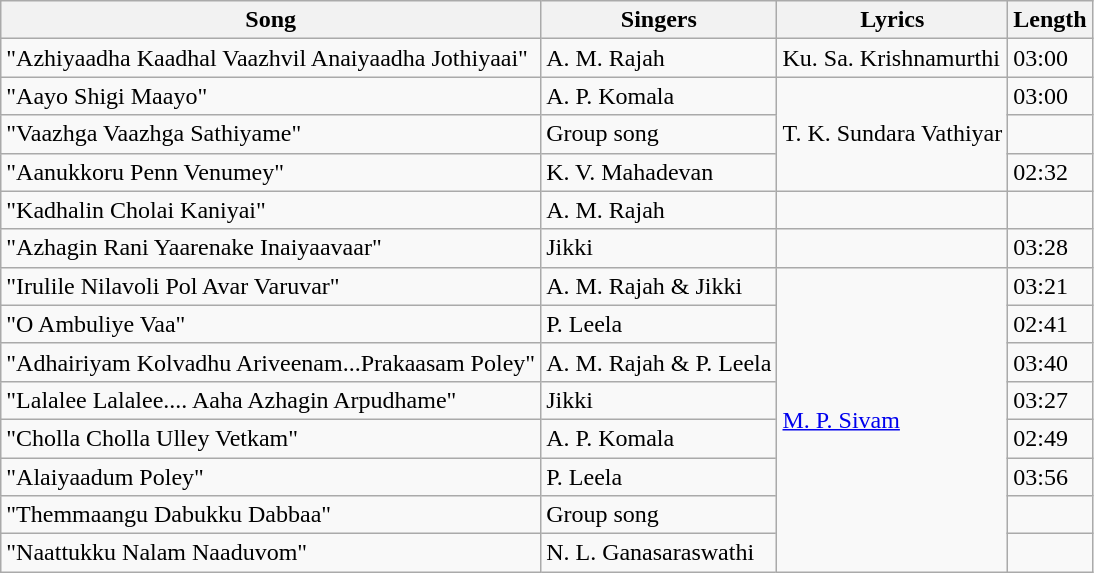<table class="wikitable">
<tr>
<th>Song</th>
<th>Singers</th>
<th>Lyrics</th>
<th>Length</th>
</tr>
<tr>
<td>"Azhiyaadha Kaadhal Vaazhvil Anaiyaadha Jothiyaai"</td>
<td>A. M. Rajah</td>
<td>Ku. Sa. Krishnamurthi</td>
<td>03:00</td>
</tr>
<tr>
<td>"Aayo Shigi Maayo"</td>
<td>A. P. Komala</td>
<td rowspan=3>T. K. Sundara Vathiyar</td>
<td>03:00</td>
</tr>
<tr>
<td>"Vaazhga Vaazhga Sathiyame"</td>
<td>Group song</td>
<td></td>
</tr>
<tr>
<td>"Aanukkoru Penn Venumey"</td>
<td>K. V. Mahadevan</td>
<td>02:32</td>
</tr>
<tr>
<td>"Kadhalin Cholai Kaniyai"</td>
<td>A. M. Rajah</td>
<td></td>
<td></td>
</tr>
<tr>
<td>"Azhagin Rani Yaarenake Inaiyaavaar"</td>
<td>Jikki</td>
<td></td>
<td>03:28</td>
</tr>
<tr>
<td>"Irulile Nilavoli Pol Avar Varuvar"</td>
<td>A. M. Rajah & Jikki</td>
<td rowspan=8><a href='#'>M. P. Sivam</a></td>
<td>03:21</td>
</tr>
<tr>
<td>"O Ambuliye Vaa"</td>
<td>P. Leela</td>
<td>02:41</td>
</tr>
<tr>
<td>"Adhairiyam Kolvadhu Ariveenam...Prakaasam Poley"</td>
<td>A. M. Rajah & P. Leela</td>
<td>03:40</td>
</tr>
<tr>
<td>"Lalalee Lalalee.... Aaha Azhagin Arpudhame"</td>
<td>Jikki</td>
<td>03:27</td>
</tr>
<tr>
<td>"Cholla Cholla Ulley Vetkam"</td>
<td>A. P. Komala</td>
<td>02:49</td>
</tr>
<tr>
<td>"Alaiyaadum Poley"</td>
<td>P. Leela</td>
<td>03:56</td>
</tr>
<tr>
<td>"Themmaangu Dabukku Dabbaa"</td>
<td>Group song</td>
<td></td>
</tr>
<tr>
<td>"Naattukku Nalam Naaduvom"</td>
<td>N. L. Ganasaraswathi</td>
<td></td>
</tr>
</table>
